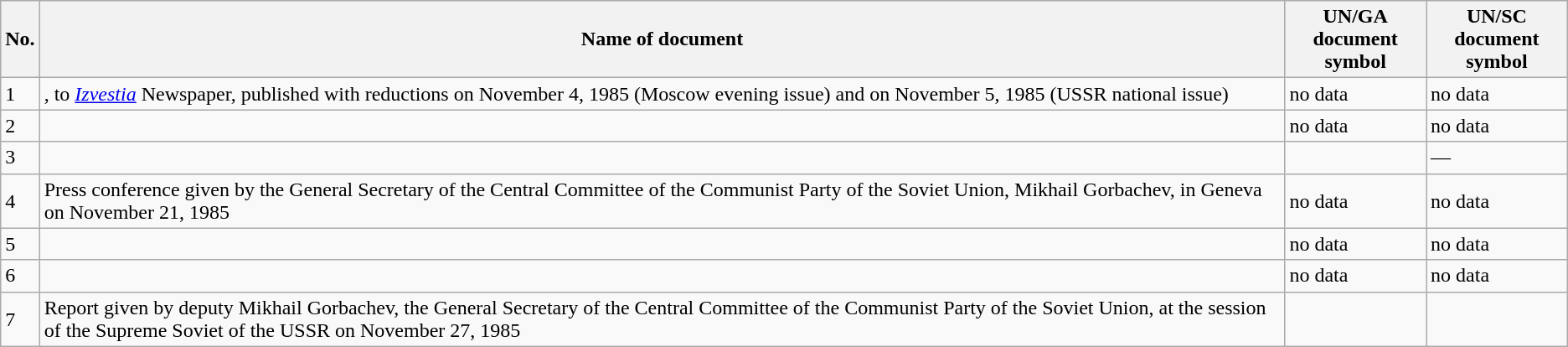<table class="wikitable">
<tr>
<th>No.</th>
<th>Name of document</th>
<th>UN/GA<br>document symbol</th>
<th>UN/SC<br>document symbol</th>
</tr>
<tr>
<td>1</td>
<td>, to <em><a href='#'>Izvestia</a></em> Newspaper, published with reductions on November 4, 1985 (Moscow evening issue) and on November 5, 1985 (USSR national issue)</td>
<td>no data</td>
<td>no data</td>
</tr>
<tr>
<td>2</td>
<td></td>
<td>no data</td>
<td>no data</td>
</tr>
<tr>
<td>3</td>
<td></td>
<td></td>
<td>—</td>
</tr>
<tr>
<td>4</td>
<td>Press conference given by the General Secretary of the Central Committee of the Communist Party of the Soviet Union, Mikhail Gorbachev, in Geneva on November 21, 1985</td>
<td>no data</td>
<td>no data</td>
</tr>
<tr>
<td>5</td>
<td></td>
<td>no data</td>
<td>no data</td>
</tr>
<tr>
<td>6</td>
<td></td>
<td>no data</td>
<td>no data</td>
</tr>
<tr>
<td>7</td>
<td>Report given by deputy Mikhail Gorbachev, the General Secretary of the Central Committee of the Communist Party of the Soviet Union, at the session of the Supreme Soviet of the USSR on November 27, 1985</td>
<td></td>
<td></td>
</tr>
</table>
